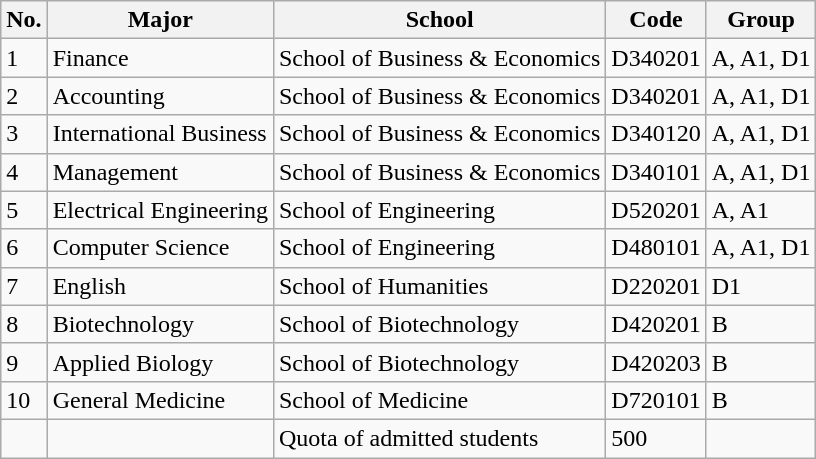<table class="wikitable">
<tr>
<th>No.</th>
<th>Major</th>
<th>School</th>
<th>Code</th>
<th>Group</th>
</tr>
<tr>
<td>1</td>
<td>Finance</td>
<td>School of Business & Economics</td>
<td>D340201</td>
<td>A, A1, D1</td>
</tr>
<tr>
<td>2</td>
<td>Accounting</td>
<td>School of Business & Economics</td>
<td>D340201</td>
<td>A, A1, D1</td>
</tr>
<tr>
<td>3</td>
<td>International Business</td>
<td>School of Business & Economics</td>
<td>D340120</td>
<td>A, A1, D1</td>
</tr>
<tr>
<td>4</td>
<td>Management</td>
<td>School of Business & Economics</td>
<td>D340101</td>
<td>A, A1, D1</td>
</tr>
<tr>
<td>5</td>
<td>Electrical Engineering</td>
<td>School of Engineering</td>
<td>D520201</td>
<td>A, A1</td>
</tr>
<tr>
<td>6</td>
<td>Computer Science</td>
<td>School of Engineering</td>
<td>D480101</td>
<td>A, A1, D1</td>
</tr>
<tr>
<td>7</td>
<td>English</td>
<td>School of Humanities</td>
<td>D220201</td>
<td>D1</td>
</tr>
<tr>
<td>8</td>
<td>Biotechnology</td>
<td>School of Biotechnology</td>
<td>D420201</td>
<td>B</td>
</tr>
<tr>
<td>9</td>
<td>Applied Biology</td>
<td>School of Biotechnology</td>
<td>D420203</td>
<td>B</td>
</tr>
<tr>
<td>10</td>
<td>General Medicine</td>
<td>School of Medicine</td>
<td>D720101</td>
<td>B</td>
</tr>
<tr>
<td></td>
<td></td>
<td>Quota of admitted students</td>
<td>500</td>
<td></td>
</tr>
</table>
